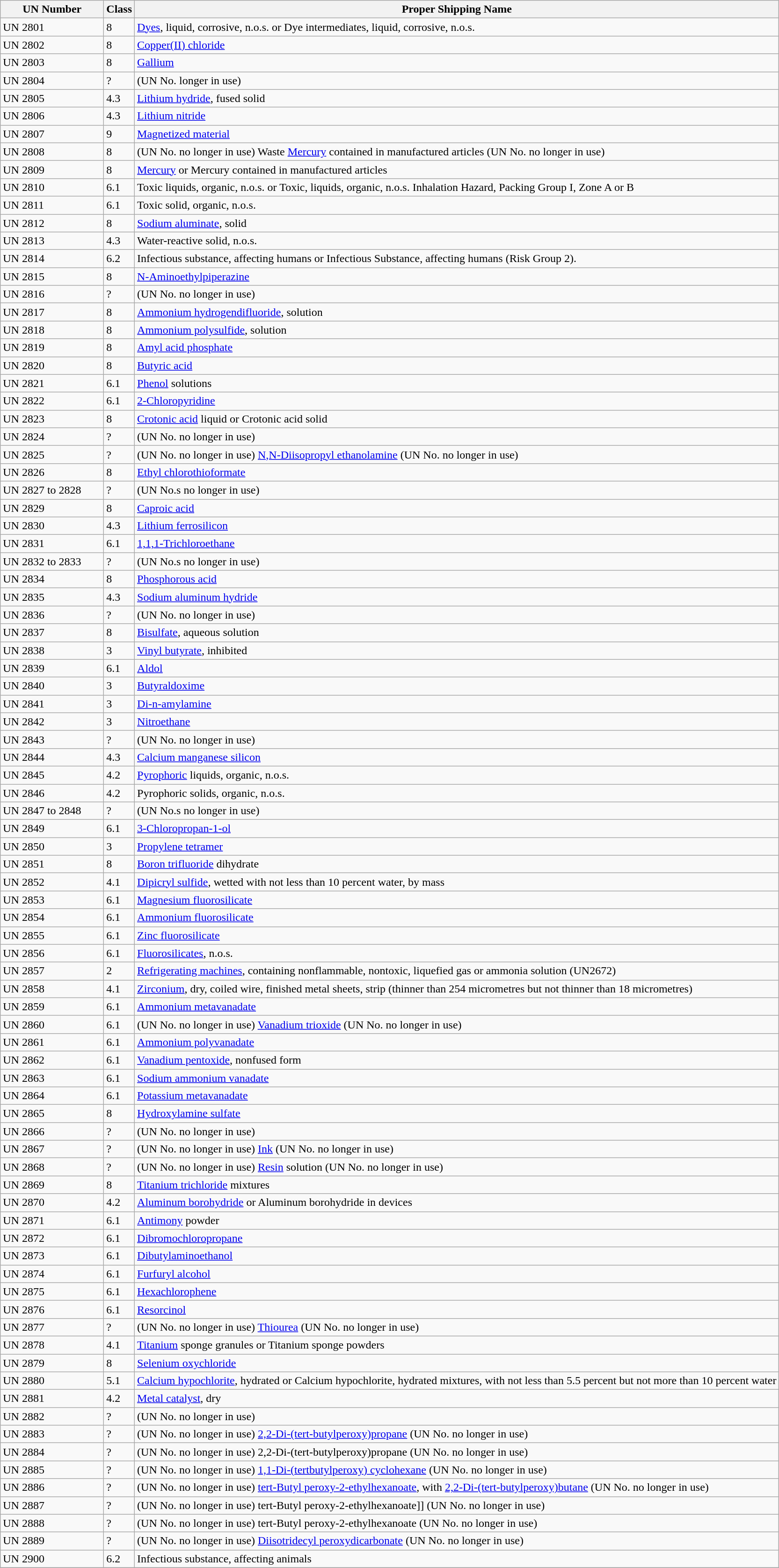<table class="wikitable">
<tr>
<th width="140px">UN Number</th>
<th>Class</th>
<th>Proper Shipping Name</th>
</tr>
<tr>
<td>UN 2801</td>
<td>8</td>
<td><a href='#'>Dyes</a>, liquid, corrosive, n.o.s. or Dye intermediates, liquid, corrosive, n.o.s.</td>
</tr>
<tr>
<td>UN 2802</td>
<td>8</td>
<td><a href='#'>Copper(II) chloride</a></td>
</tr>
<tr>
<td>UN 2803</td>
<td>8</td>
<td><a href='#'>Gallium</a></td>
</tr>
<tr>
<td>UN 2804</td>
<td>?</td>
<td>(UN No. longer in use)</td>
</tr>
<tr>
<td>UN 2805</td>
<td>4.3</td>
<td><a href='#'>Lithium hydride</a>, fused solid</td>
</tr>
<tr>
<td>UN 2806</td>
<td>4.3</td>
<td><a href='#'>Lithium nitride</a></td>
</tr>
<tr>
<td>UN 2807</td>
<td>9</td>
<td><a href='#'>Magnetized material</a></td>
</tr>
<tr>
<td>UN 2808</td>
<td>8</td>
<td>(UN No. no longer in use) Waste <a href='#'>Mercury</a> contained in manufactured articles (UN No. no longer in use)</td>
</tr>
<tr>
<td>UN 2809</td>
<td>8</td>
<td><a href='#'>Mercury</a> or Mercury contained in manufactured articles</td>
</tr>
<tr>
<td>UN 2810</td>
<td>6.1</td>
<td>Toxic liquids, organic, n.o.s. or Toxic, liquids, organic, n.o.s. Inhalation Hazard, Packing Group I, Zone A or B</td>
</tr>
<tr>
<td>UN 2811</td>
<td>6.1</td>
<td>Toxic solid, organic, n.o.s.</td>
</tr>
<tr>
<td>UN 2812</td>
<td>8</td>
<td><a href='#'>Sodium aluminate</a>, solid</td>
</tr>
<tr>
<td>UN 2813</td>
<td>4.3</td>
<td>Water-reactive solid, n.o.s.</td>
</tr>
<tr>
<td>UN 2814</td>
<td>6.2</td>
<td>Infectious substance, affecting humans or Infectious Substance, affecting humans (Risk Group 2).</td>
</tr>
<tr>
<td>UN 2815</td>
<td>8</td>
<td><a href='#'>N-Aminoethylpiperazine</a></td>
</tr>
<tr>
<td>UN 2816</td>
<td>?</td>
<td>(UN No. no longer in use)</td>
</tr>
<tr>
<td>UN 2817</td>
<td>8</td>
<td><a href='#'>Ammonium hydrogendifluoride</a>, solution</td>
</tr>
<tr>
<td>UN 2818</td>
<td>8</td>
<td><a href='#'>Ammonium polysulfide</a>, solution</td>
</tr>
<tr>
<td>UN 2819</td>
<td>8</td>
<td><a href='#'>Amyl acid phosphate</a></td>
</tr>
<tr>
<td>UN 2820</td>
<td>8</td>
<td><a href='#'>Butyric acid</a></td>
</tr>
<tr>
<td>UN 2821</td>
<td>6.1</td>
<td><a href='#'>Phenol</a> solutions</td>
</tr>
<tr>
<td>UN 2822</td>
<td>6.1</td>
<td><a href='#'>2-Chloropyridine</a></td>
</tr>
<tr>
<td>UN 2823</td>
<td>8</td>
<td><a href='#'>Crotonic acid</a> liquid or Crotonic acid solid</td>
</tr>
<tr>
<td>UN 2824</td>
<td>?</td>
<td>(UN No. no longer in use)</td>
</tr>
<tr>
<td>UN 2825</td>
<td>?</td>
<td>(UN No. no longer in use) <a href='#'>N,N-Diisopropyl ethanolamine</a> (UN No. no longer in use)</td>
</tr>
<tr>
<td>UN 2826</td>
<td>8</td>
<td><a href='#'>Ethyl chlorothioformate</a></td>
</tr>
<tr>
<td>UN 2827 to 2828</td>
<td>?</td>
<td>(UN No.s no longer in use)</td>
</tr>
<tr>
<td>UN 2829</td>
<td>8</td>
<td><a href='#'>Caproic acid</a></td>
</tr>
<tr>
<td>UN 2830</td>
<td>4.3</td>
<td><a href='#'>Lithium ferrosilicon</a></td>
</tr>
<tr>
<td>UN 2831</td>
<td>6.1</td>
<td><a href='#'>1,1,1-Trichloroethane</a></td>
</tr>
<tr>
<td>UN 2832 to 2833</td>
<td>?</td>
<td>(UN No.s no longer in use)</td>
</tr>
<tr>
<td>UN 2834</td>
<td>8</td>
<td><a href='#'>Phosphorous acid</a></td>
</tr>
<tr>
<td>UN 2835</td>
<td>4.3</td>
<td><a href='#'>Sodium aluminum hydride</a></td>
</tr>
<tr>
<td>UN 2836</td>
<td>?</td>
<td>(UN No. no longer in use)</td>
</tr>
<tr>
<td>UN 2837</td>
<td>8</td>
<td><a href='#'>Bisulfate</a>, aqueous solution</td>
</tr>
<tr>
<td>UN 2838</td>
<td>3</td>
<td><a href='#'>Vinyl butyrate</a>, inhibited</td>
</tr>
<tr>
<td>UN 2839</td>
<td>6.1</td>
<td><a href='#'>Aldol</a></td>
</tr>
<tr>
<td>UN 2840</td>
<td>3</td>
<td><a href='#'>Butyraldoxime</a></td>
</tr>
<tr>
<td>UN 2841</td>
<td>3</td>
<td><a href='#'>Di-n-amylamine</a></td>
</tr>
<tr>
<td>UN 2842</td>
<td>3</td>
<td><a href='#'>Nitroethane</a></td>
</tr>
<tr>
<td>UN 2843</td>
<td>?</td>
<td>(UN No. no longer in use)</td>
</tr>
<tr>
<td>UN 2844</td>
<td>4.3</td>
<td><a href='#'>Calcium manganese silicon</a></td>
</tr>
<tr>
<td>UN 2845</td>
<td>4.2</td>
<td><a href='#'>Pyrophoric</a> liquids, organic, n.o.s.</td>
</tr>
<tr>
<td>UN 2846</td>
<td>4.2</td>
<td>Pyrophoric solids, organic, n.o.s.</td>
</tr>
<tr>
<td>UN 2847 to 2848</td>
<td>?</td>
<td>(UN No.s no longer in use)</td>
</tr>
<tr>
<td>UN 2849</td>
<td>6.1</td>
<td><a href='#'>3-Chloropropan-1-ol</a></td>
</tr>
<tr>
<td>UN 2850</td>
<td>3</td>
<td><a href='#'>Propylene tetramer</a></td>
</tr>
<tr>
<td>UN 2851</td>
<td>8</td>
<td><a href='#'>Boron trifluoride</a> dihydrate</td>
</tr>
<tr>
<td>UN 2852</td>
<td>4.1</td>
<td><a href='#'>Dipicryl sulfide</a>, wetted with not less than 10 percent water, by mass</td>
</tr>
<tr>
<td>UN 2853</td>
<td>6.1</td>
<td><a href='#'>Magnesium fluorosilicate</a></td>
</tr>
<tr>
<td>UN 2854</td>
<td>6.1</td>
<td><a href='#'>Ammonium fluorosilicate</a></td>
</tr>
<tr>
<td>UN 2855</td>
<td>6.1</td>
<td><a href='#'>Zinc fluorosilicate</a></td>
</tr>
<tr>
<td>UN 2856</td>
<td>6.1</td>
<td><a href='#'>Fluorosilicates</a>, n.o.s.</td>
</tr>
<tr>
<td>UN 2857</td>
<td>2</td>
<td><a href='#'>Refrigerating machines</a>, containing nonflammable, nontoxic, liquefied gas or ammonia solution (UN2672)</td>
</tr>
<tr>
<td>UN 2858</td>
<td>4.1</td>
<td><a href='#'>Zirconium</a>, dry, coiled wire, finished metal sheets, strip (thinner than 254 micrometres but not thinner than 18 micrometres)</td>
</tr>
<tr>
<td>UN 2859</td>
<td>6.1</td>
<td><a href='#'>Ammonium metavanadate</a></td>
</tr>
<tr>
<td>UN 2860</td>
<td>6.1</td>
<td>(UN No. no longer in use) <a href='#'>Vanadium trioxide</a> (UN No. no longer in use)</td>
</tr>
<tr>
<td>UN 2861</td>
<td>6.1</td>
<td><a href='#'>Ammonium polyvanadate</a></td>
</tr>
<tr>
<td>UN 2862</td>
<td>6.1</td>
<td><a href='#'>Vanadium pentoxide</a>, nonfused form</td>
</tr>
<tr>
<td>UN 2863</td>
<td>6.1</td>
<td><a href='#'>Sodium ammonium vanadate</a></td>
</tr>
<tr>
<td>UN 2864</td>
<td>6.1</td>
<td><a href='#'>Potassium metavanadate</a></td>
</tr>
<tr>
<td>UN 2865</td>
<td>8</td>
<td><a href='#'>Hydroxylamine sulfate</a></td>
</tr>
<tr>
<td>UN 2866</td>
<td>?</td>
<td>(UN No. no longer in use)</td>
</tr>
<tr>
<td>UN 2867</td>
<td>?</td>
<td>(UN No. no longer in use) <a href='#'>Ink</a> (UN No. no longer in use)</td>
</tr>
<tr>
<td>UN 2868</td>
<td>?</td>
<td>(UN No. no longer in use) <a href='#'>Resin</a> solution (UN No. no longer in use)</td>
</tr>
<tr>
<td>UN 2869</td>
<td>8</td>
<td><a href='#'>Titanium trichloride</a> mixtures</td>
</tr>
<tr>
<td>UN 2870</td>
<td>4.2</td>
<td><a href='#'>Aluminum borohydride</a> or Aluminum borohydride in devices</td>
</tr>
<tr>
<td>UN 2871</td>
<td>6.1</td>
<td><a href='#'>Antimony</a> powder</td>
</tr>
<tr>
<td>UN 2872</td>
<td>6.1</td>
<td><a href='#'>Dibromochloropropane</a></td>
</tr>
<tr>
<td>UN 2873</td>
<td>6.1</td>
<td><a href='#'>Dibutylaminoethanol</a></td>
</tr>
<tr>
<td>UN 2874</td>
<td>6.1</td>
<td><a href='#'>Furfuryl alcohol</a></td>
</tr>
<tr>
<td>UN 2875</td>
<td>6.1</td>
<td><a href='#'>Hexachlorophene</a></td>
</tr>
<tr>
<td>UN 2876</td>
<td>6.1</td>
<td><a href='#'>Resorcinol</a></td>
</tr>
<tr>
<td>UN 2877</td>
<td>?</td>
<td>(UN No. no longer in use) <a href='#'>Thiourea</a> (UN No. no longer in use)</td>
</tr>
<tr>
<td>UN 2878</td>
<td>4.1</td>
<td><a href='#'>Titanium</a> sponge granules or Titanium sponge powders</td>
</tr>
<tr>
<td>UN 2879</td>
<td>8</td>
<td><a href='#'>Selenium oxychloride</a></td>
</tr>
<tr>
<td>UN 2880</td>
<td>5.1</td>
<td><a href='#'>Calcium hypochlorite</a>, hydrated or Calcium hypochlorite, hydrated mixtures, with not less than 5.5 percent but not more than 10 percent water</td>
</tr>
<tr>
<td>UN 2881</td>
<td>4.2</td>
<td><a href='#'>Metal catalyst</a>, dry</td>
</tr>
<tr>
<td>UN 2882</td>
<td>?</td>
<td>(UN No. no longer in use)</td>
</tr>
<tr>
<td>UN 2883</td>
<td>?</td>
<td>(UN No. no longer in use) <a href='#'>2,2-Di-(tert-butylperoxy)propane</a> (UN No. no longer in use)</td>
</tr>
<tr>
<td>UN 2884</td>
<td>?</td>
<td>(UN No. no longer in use) 2,2-Di-(tert-butylperoxy)propane (UN No. no longer in use)</td>
</tr>
<tr>
<td>UN 2885</td>
<td>?</td>
<td>(UN No. no longer in use) <a href='#'>1,1-Di-(tertbutylperoxy) cyclohexane</a> (UN No. no longer in use)</td>
</tr>
<tr>
<td>UN 2886</td>
<td>?</td>
<td>(UN No. no longer in use) <a href='#'>tert-Butyl peroxy-2-ethylhexanoate</a>, with <a href='#'>2,2-Di-(tert-butylperoxy)butane</a> (UN No. no longer in use)</td>
</tr>
<tr>
<td>UN 2887</td>
<td>?</td>
<td>(UN No. no longer in use) tert-Butyl peroxy-2-ethylhexanoate]] (UN No. no longer in use)</td>
</tr>
<tr>
<td>UN 2888</td>
<td>?</td>
<td>(UN No. no longer in use) tert-Butyl peroxy-2-ethylhexanoate (UN No. no longer in use)</td>
</tr>
<tr>
<td>UN 2889</td>
<td>?</td>
<td>(UN No. no longer in use) <a href='#'>Diisotridecyl peroxydicarbonate</a> (UN No. no longer in use)</td>
</tr>
<tr>
<td>UN 2900</td>
<td>6.2</td>
<td>Infectious substance, affecting animals</td>
</tr>
<tr>
</tr>
</table>
